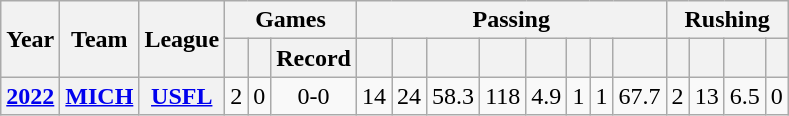<table class="wikitable" style="text-align:center">
<tr>
<th rowspan="2">Year</th>
<th rowspan="2">Team</th>
<th rowspan="2">League</th>
<th colspan="3">Games</th>
<th colspan="8">Passing</th>
<th colspan="4">Rushing</th>
</tr>
<tr>
<th></th>
<th></th>
<th>Record</th>
<th></th>
<th></th>
<th></th>
<th></th>
<th></th>
<th></th>
<th></th>
<th></th>
<th></th>
<th></th>
<th></th>
<th></th>
</tr>
<tr>
<th><a href='#'>2022</a></th>
<th><a href='#'>MICH</a></th>
<th><a href='#'>USFL</a></th>
<td>2</td>
<td>0</td>
<td>0-0</td>
<td>14</td>
<td>24</td>
<td>58.3</td>
<td>118</td>
<td>4.9</td>
<td>1</td>
<td>1</td>
<td>67.7</td>
<td>2</td>
<td>13</td>
<td>6.5</td>
<td>0</td>
</tr>
</table>
